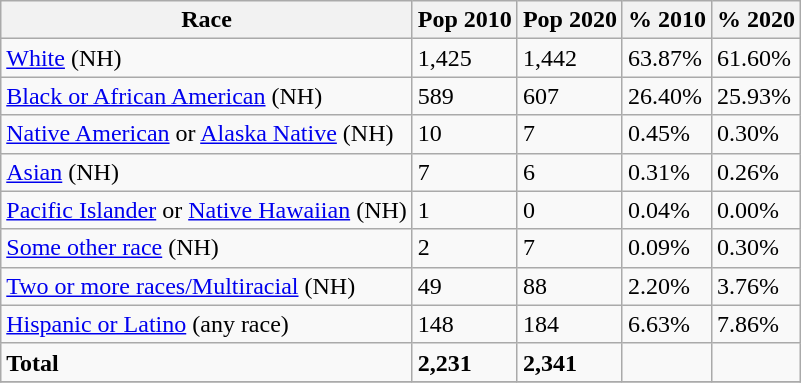<table class="wikitable">
<tr>
<th>Race</th>
<th>Pop 2010</th>
<th>Pop 2020</th>
<th>% 2010</th>
<th>% 2020</th>
</tr>
<tr>
<td><a href='#'>White</a> (NH)</td>
<td>1,425</td>
<td>1,442</td>
<td>63.87%</td>
<td>61.60%</td>
</tr>
<tr>
<td><a href='#'>Black or African American</a> (NH)</td>
<td>589</td>
<td>607</td>
<td>26.40%</td>
<td>25.93%</td>
</tr>
<tr>
<td><a href='#'>Native American</a> or <a href='#'>Alaska Native</a> (NH)</td>
<td>10</td>
<td>7</td>
<td>0.45%</td>
<td>0.30%</td>
</tr>
<tr>
<td><a href='#'>Asian</a> (NH)</td>
<td>7</td>
<td>6</td>
<td>0.31%</td>
<td>0.26%</td>
</tr>
<tr>
<td><a href='#'>Pacific Islander</a> or <a href='#'>Native Hawaiian</a> (NH)</td>
<td>1</td>
<td>0</td>
<td>0.04%</td>
<td>0.00%</td>
</tr>
<tr>
<td><a href='#'>Some other race</a> (NH)</td>
<td>2</td>
<td>7</td>
<td>0.09%</td>
<td>0.30%</td>
</tr>
<tr>
<td><a href='#'>Two or more races/Multiracial</a> (NH)</td>
<td>49</td>
<td>88</td>
<td>2.20%</td>
<td>3.76%</td>
</tr>
<tr>
<td><a href='#'>Hispanic or Latino</a> (any race)</td>
<td>148</td>
<td>184</td>
<td>6.63%</td>
<td>7.86%</td>
</tr>
<tr>
<td><strong>Total</strong></td>
<td><strong>2,231</strong></td>
<td><strong>2,341</strong></td>
<td></td>
<td></td>
</tr>
<tr>
</tr>
</table>
